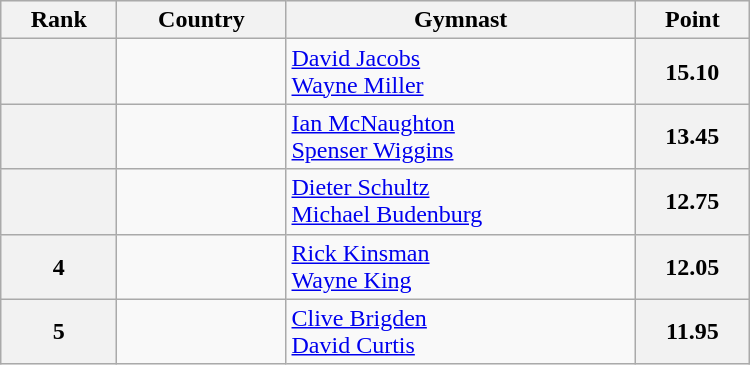<table class="wikitable" width=500>
<tr bgcolor="#efefef">
<th>Rank</th>
<th>Country</th>
<th>Gymnast</th>
<th>Point</th>
</tr>
<tr>
<th></th>
<td></td>
<td><a href='#'>David Jacobs</a> <br> <a href='#'>Wayne Miller</a></td>
<th>15.10</th>
</tr>
<tr>
<th></th>
<td></td>
<td><a href='#'>Ian McNaughton</a> <br> <a href='#'>Spenser Wiggins</a></td>
<th>13.45</th>
</tr>
<tr>
<th></th>
<td></td>
<td><a href='#'>Dieter Schultz</a> <br> <a href='#'>Michael Budenburg</a></td>
<th>12.75</th>
</tr>
<tr>
<th>4</th>
<td></td>
<td><a href='#'>Rick Kinsman</a> <br> <a href='#'>Wayne King</a></td>
<th>12.05</th>
</tr>
<tr>
<th>5</th>
<td></td>
<td><a href='#'>Clive Brigden</a> <br> <a href='#'>David Curtis</a></td>
<th>11.95</th>
</tr>
</table>
